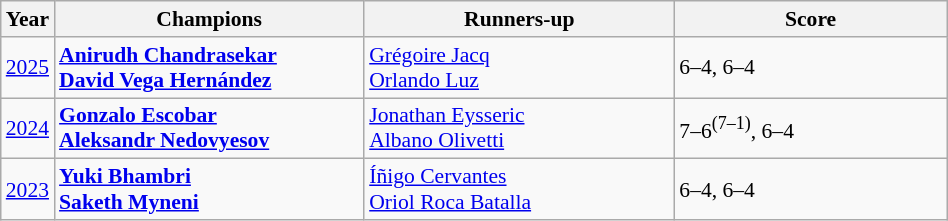<table class="wikitable" style="font-size:90%">
<tr>
<th>Year</th>
<th width="200">Champions</th>
<th width="200">Runners-up</th>
<th width="175">Score</th>
</tr>
<tr>
<td><a href='#'>2025</a></td>
<td> <strong><a href='#'>Anirudh Chandrasekar</a></strong><br> <strong><a href='#'>David Vega Hernández</a></strong></td>
<td> <a href='#'>Grégoire Jacq</a><br> <a href='#'>Orlando Luz</a></td>
<td>6–4, 6–4</td>
</tr>
<tr>
<td><a href='#'>2024</a></td>
<td> <strong><a href='#'>Gonzalo Escobar</a></strong><br> <strong><a href='#'>Aleksandr Nedovyesov</a></strong></td>
<td> <a href='#'>Jonathan Eysseric</a><br> <a href='#'>Albano Olivetti</a></td>
<td>7–6<sup>(7–1)</sup>, 6–4</td>
</tr>
<tr>
<td><a href='#'>2023</a></td>
<td> <strong><a href='#'>Yuki Bhambri</a></strong><br> <strong><a href='#'>Saketh Myneni</a></strong></td>
<td> <a href='#'>Íñigo Cervantes</a><br> <a href='#'>Oriol Roca Batalla</a></td>
<td>6–4, 6–4</td>
</tr>
</table>
